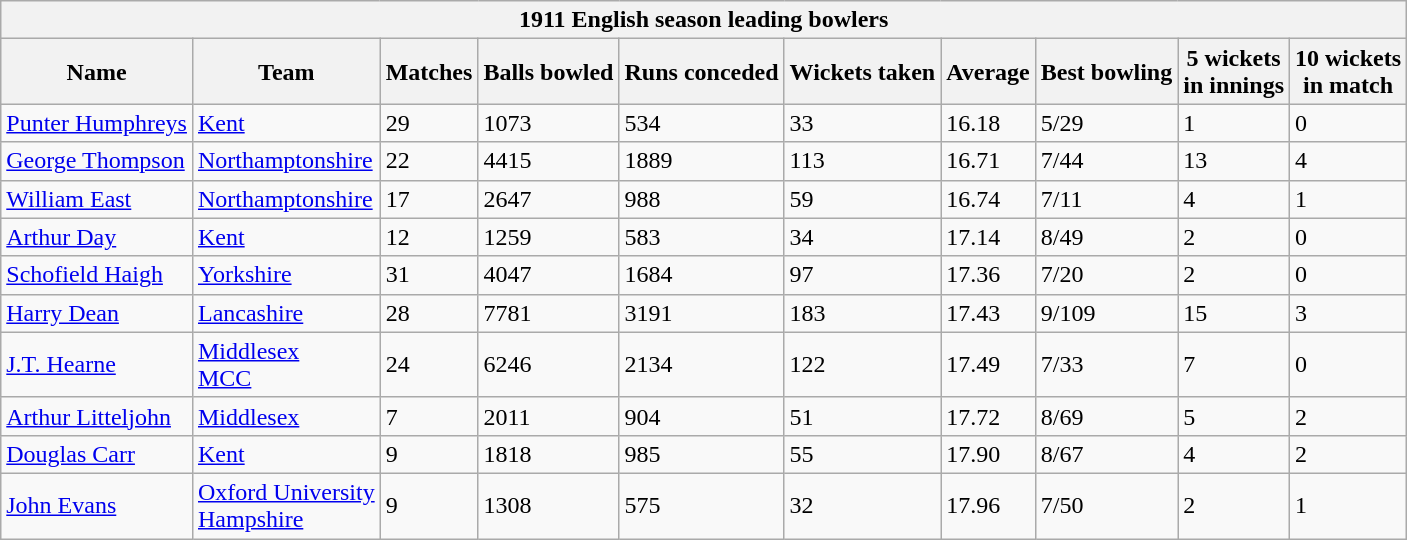<table class="wikitable">
<tr>
<th colspan="10" bgcolor="#efefef">1911 English season leading bowlers</th>
</tr>
<tr bgcolor="#efefef">
<th>Name</th>
<th>Team</th>
<th>Matches</th>
<th>Balls bowled</th>
<th>Runs conceded</th>
<th>Wickets taken</th>
<th>Average</th>
<th>Best bowling</th>
<th>5 wickets<br>in innings</th>
<th>10 wickets<br>in match</th>
</tr>
<tr>
<td><a href='#'>Punter Humphreys</a></td>
<td><a href='#'>Kent</a></td>
<td>29</td>
<td>1073</td>
<td>534</td>
<td>33</td>
<td>16.18</td>
<td>5/29</td>
<td>1</td>
<td>0</td>
</tr>
<tr>
<td><a href='#'>George Thompson</a></td>
<td><a href='#'>Northamptonshire</a></td>
<td>22</td>
<td>4415</td>
<td>1889</td>
<td>113</td>
<td>16.71</td>
<td>7/44</td>
<td>13</td>
<td>4</td>
</tr>
<tr>
<td><a href='#'>William East</a></td>
<td><a href='#'>Northamptonshire</a></td>
<td>17</td>
<td>2647</td>
<td>988</td>
<td>59</td>
<td>16.74</td>
<td>7/11</td>
<td>4</td>
<td>1</td>
</tr>
<tr>
<td><a href='#'>Arthur Day</a></td>
<td><a href='#'>Kent</a></td>
<td>12</td>
<td>1259</td>
<td>583</td>
<td>34</td>
<td>17.14</td>
<td>8/49</td>
<td>2</td>
<td>0</td>
</tr>
<tr>
<td><a href='#'>Schofield Haigh</a></td>
<td><a href='#'>Yorkshire</a></td>
<td>31</td>
<td>4047</td>
<td>1684</td>
<td>97</td>
<td>17.36</td>
<td>7/20</td>
<td>2</td>
<td>0</td>
</tr>
<tr>
<td><a href='#'>Harry Dean</a></td>
<td><a href='#'>Lancashire</a></td>
<td>28</td>
<td>7781</td>
<td>3191</td>
<td>183</td>
<td>17.43</td>
<td>9/109</td>
<td>15</td>
<td>3</td>
</tr>
<tr>
<td><a href='#'>J.T. Hearne</a></td>
<td><a href='#'>Middlesex</a><br><a href='#'>MCC</a></td>
<td>24</td>
<td>6246</td>
<td>2134</td>
<td>122</td>
<td>17.49</td>
<td>7/33</td>
<td>7</td>
<td>0</td>
</tr>
<tr>
<td><a href='#'>Arthur Litteljohn</a></td>
<td><a href='#'>Middlesex</a></td>
<td>7</td>
<td>2011</td>
<td>904</td>
<td>51</td>
<td>17.72</td>
<td>8/69</td>
<td>5</td>
<td>2</td>
</tr>
<tr>
<td><a href='#'>Douglas Carr</a></td>
<td><a href='#'>Kent</a></td>
<td>9</td>
<td>1818</td>
<td>985</td>
<td>55</td>
<td>17.90</td>
<td>8/67</td>
<td>4</td>
<td>2</td>
</tr>
<tr>
<td><a href='#'>John Evans</a></td>
<td><a href='#'>Oxford University</a><br><a href='#'>Hampshire</a></td>
<td>9</td>
<td>1308</td>
<td>575</td>
<td>32</td>
<td>17.96</td>
<td>7/50</td>
<td>2</td>
<td>1</td>
</tr>
</table>
